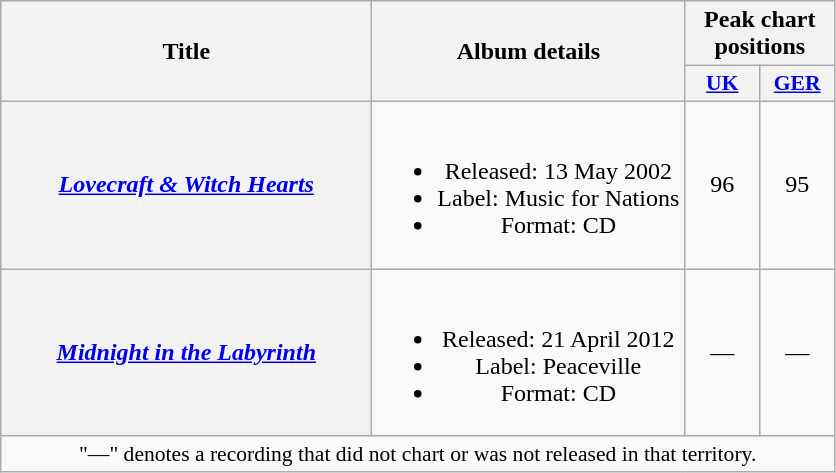<table class="wikitable plainrowheaders" style="text-align:center;">
<tr>
<th scope="col" rowspan="2" style="width:15em;">Title</th>
<th scope="col" rowspan="2">Album details</th>
<th scope="col" colspan="7">Peak chart positions</th>
</tr>
<tr>
<th scope="col" style="width:3em;font-size:90%;"><a href='#'>UK</a><br></th>
<th scope="col" style="width:3em;font-size:90%;"><a href='#'>GER</a><br></th>
</tr>
<tr>
<th scope="row"><em><a href='#'>Lovecraft & Witch Hearts</a></em></th>
<td><br><ul><li>Released: 13 May 2002</li><li>Label: Music for Nations</li><li>Format: CD</li></ul></td>
<td>96</td>
<td>95</td>
</tr>
<tr>
<th scope="row"><em><a href='#'>Midnight in the Labyrinth</a></em></th>
<td><br><ul><li>Released: 21 April 2012</li><li>Label: Peaceville</li><li>Format: CD</li></ul></td>
<td>—</td>
<td>—</td>
</tr>
<tr>
<td colspan="10" style="font-size:90%">"—" denotes a recording that did not chart or was not released in that territory.</td>
</tr>
</table>
